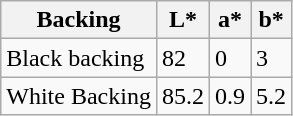<table class="wikitable" border="1">
<tr>
<th>Backing</th>
<th>L*</th>
<th>a*</th>
<th>b*</th>
</tr>
<tr>
<td>Black backing</td>
<td>82</td>
<td>0</td>
<td>3</td>
</tr>
<tr>
<td>White Backing</td>
<td>85.2</td>
<td>0.9</td>
<td>5.2</td>
</tr>
</table>
